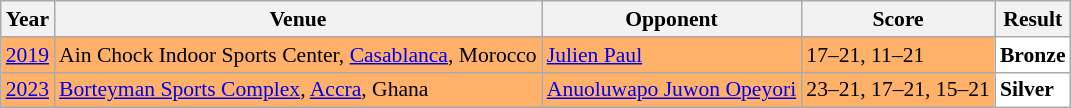<table class="sortable wikitable" style="font-size: 90%;">
<tr>
<th>Year</th>
<th>Venue</th>
<th>Opponent</th>
<th>Score</th>
<th>Result</th>
</tr>
<tr style="background:#FFB069">
<td align="center"><a href='#'>2019</a></td>
<td align="left">Ain Chock Indoor Sports Center, <a href='#'>Casablanca</a>, Morocco</td>
<td align="left"> <a href='#'>Julien Paul</a></td>
<td align="left">17–21, 11–21</td>
<td style="text-align:left; background:white"> <strong>Bronze</strong></td>
</tr>
<tr style="background:#FFB069">
<td align="center"><a href='#'>2023</a></td>
<td align="left"><a href='#'>Borteyman Sports Complex</a>, <a href='#'>Accra</a>, Ghana</td>
<td align="left"> <a href='#'>Anuoluwapo Juwon Opeyori</a></td>
<td align="left">23–21, 17–21, 15–21</td>
<td style="text-align:left; background:white"> <strong>Silver</strong></td>
</tr>
</table>
